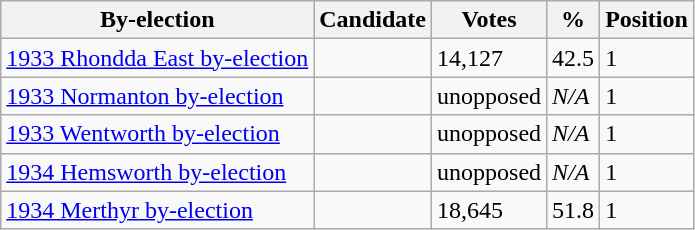<table class="wikitable sortable">
<tr>
<th>By-election</th>
<th>Candidate</th>
<th>Votes</th>
<th>%</th>
<th>Position</th>
</tr>
<tr>
<td><a href='#'>1933 Rhondda East by-election</a></td>
<td></td>
<td>14,127</td>
<td>42.5</td>
<td>1</td>
</tr>
<tr>
<td><a href='#'>1933 Normanton by-election</a></td>
<td></td>
<td>unopposed</td>
<td><em>N/A</em></td>
<td>1</td>
</tr>
<tr>
<td><a href='#'>1933 Wentworth by-election</a></td>
<td></td>
<td>unopposed</td>
<td><em>N/A</em></td>
<td>1</td>
</tr>
<tr>
<td><a href='#'>1934 Hemsworth by-election</a></td>
<td></td>
<td>unopposed</td>
<td><em>N/A</em></td>
<td>1</td>
</tr>
<tr>
<td><a href='#'>1934 Merthyr by-election</a></td>
<td></td>
<td>18,645</td>
<td>51.8</td>
<td>1</td>
</tr>
</table>
